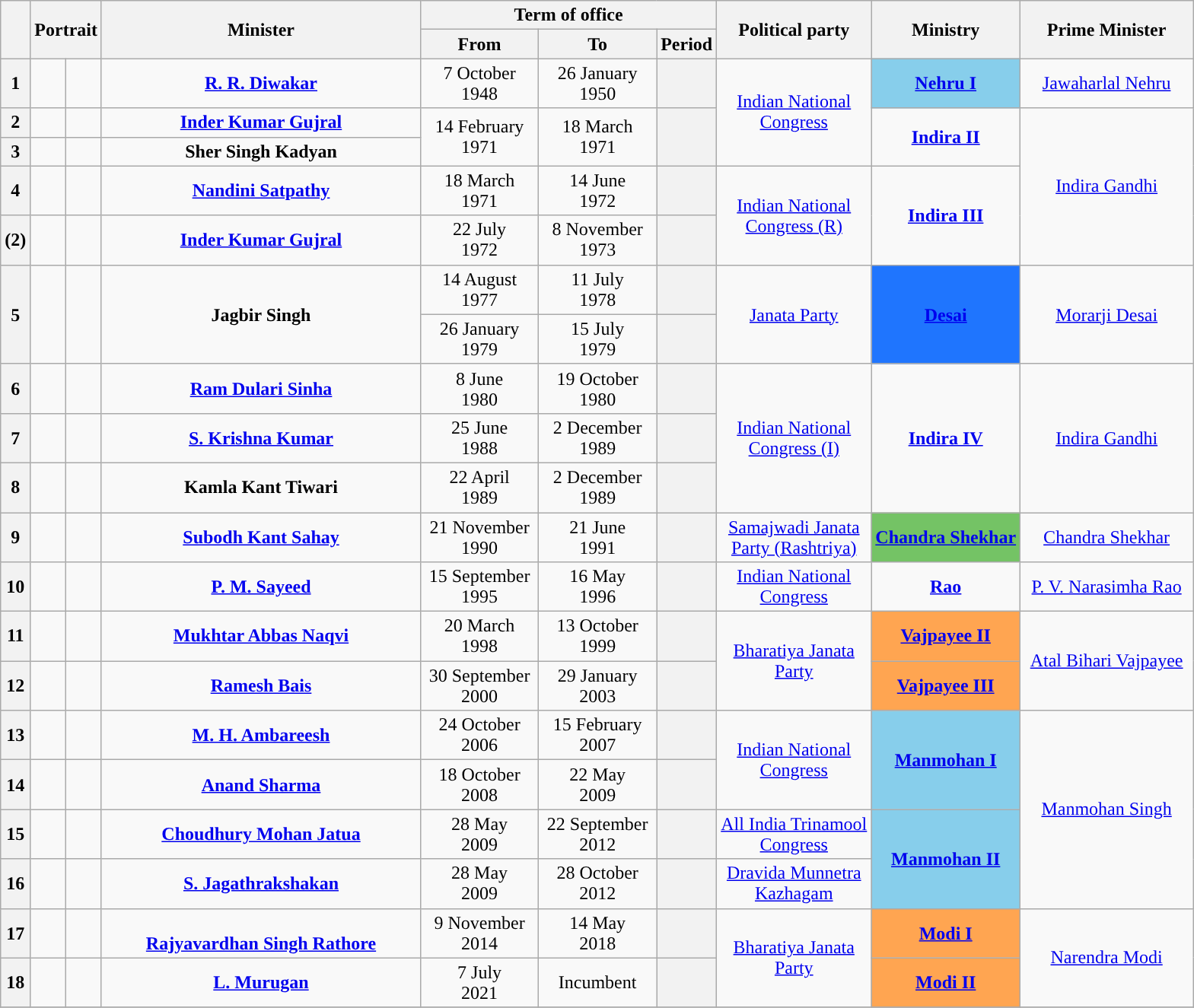<table class="wikitable" style="text-align:center">
<tr>
<th rowspan="2"></th>
<th rowspan="2" colspan="2">Portrait</th>
<th rowspan="2" style="width:17em">Minister<br></th>
<th colspan="3">Term of office</th>
<th rowspan="2" style="width:8em">Political party</th>
<th rowspan="2">Ministry</th>
<th rowspan="2" style="width:9em">Prime Minister</th>
</tr>
<tr>
<th style="width:6em">From</th>
<th style="width:6em">To</th>
<th>Period</th>
</tr>
<tr>
<th>1</th>
<td></td>
<td></td>
<td><strong><a href='#'>R. R. Diwakar</a></strong><br></td>
<td>7 October<br>1948</td>
<td>26 January<br>1950</td>
<th></th>
<td rowspan="3"><a href='#'>Indian National Congress</a></td>
<td bgcolor="#87CEEB"><strong><a href='#'>Nehru I</a></strong></td>
<td><a href='#'>Jawaharlal Nehru</a></td>
</tr>
<tr>
<th>2</th>
<td></td>
<td></td>
<td><strong><a href='#'>Inder Kumar Gujral</a></strong><br></td>
<td rowspan="2">14 February<br>1971</td>
<td rowspan="2">18 March<br>1971</td>
<th rowspan="2"></th>
<td rowspan="2"><strong><a href='#'>Indira II</a></strong></td>
<td rowspan="4"><a href='#'>Indira Gandhi</a></td>
</tr>
<tr>
<th>3</th>
<td></td>
<td></td>
<td><strong>Sher Singh Kadyan</strong><br></td>
</tr>
<tr>
<th>4</th>
<td></td>
<td></td>
<td><strong><a href='#'>Nandini Satpathy</a></strong><br></td>
<td>18 March<br>1971</td>
<td>14 June<br>1972</td>
<th></th>
<td rowspan="2"><a href='#'>Indian National Congress (R)</a></td>
<td rowspan="2"><strong><a href='#'>Indira III</a></strong></td>
</tr>
<tr>
<th>(2)</th>
<td></td>
<td></td>
<td><strong><a href='#'>Inder Kumar Gujral</a></strong><br></td>
<td>22 July<br>1972</td>
<td>8 November<br>1973</td>
<th></th>
</tr>
<tr>
<th rowspan="2">5</th>
<td rowspan="2" style="background:"></td>
<td rowspan="2"></td>
<td rowspan="2"><strong>Jagbir Singh</strong><br></td>
<td>14 August<br>1977</td>
<td>11 July<br>1978</td>
<th></th>
<td rowspan="2"><a href='#'>Janata Party</a></td>
<td rowspan="2" bgcolor="#1F75FE"><strong><a href='#'>Desai</a></strong></td>
<td rowspan="2"><a href='#'>Morarji Desai</a></td>
</tr>
<tr>
<td>26 January<br>1979</td>
<td>15 July<br>1979</td>
<th></th>
</tr>
<tr>
<th>6</th>
<td></td>
<td></td>
<td><strong><a href='#'>Ram Dulari Sinha</a></strong><br></td>
<td>8 June<br>1980</td>
<td>19 October<br>1980</td>
<th></th>
<td rowspan="3"><a href='#'>Indian National Congress (I)</a></td>
<td rowspan="3"><strong><a href='#'>Indira IV</a></strong></td>
<td rowspan="3"><a href='#'>Indira Gandhi</a></td>
</tr>
<tr>
<th>7</th>
<td></td>
<td></td>
<td><strong><a href='#'>S. Krishna Kumar</a></strong><br></td>
<td>25 June<br>1988</td>
<td>2 December<br>1989</td>
<th></th>
</tr>
<tr>
<th>8</th>
<td></td>
<td></td>
<td><strong>Kamla Kant Tiwari</strong><br></td>
<td>22 April<br>1989</td>
<td>2 December<br>1989</td>
<th></th>
</tr>
<tr>
<th>9</th>
<td></td>
<td></td>
<td><strong><a href='#'>Subodh Kant Sahay</a></strong><br></td>
<td>21 November<br>1990</td>
<td>21 June<br>1991</td>
<th></th>
<td><a href='#'>Samajwadi Janata Party (Rashtriya)</a></td>
<td style="background:#74C365"><strong><a href='#'>Chandra Shekhar</a></strong></td>
<td><a href='#'>Chandra Shekhar</a></td>
</tr>
<tr>
<th>10</th>
<td></td>
<td></td>
<td><strong><a href='#'>P. M. Sayeed</a></strong><br></td>
<td>15 September<br>1995</td>
<td>16 May<br>1996</td>
<th></th>
<td><a href='#'>Indian National Congress</a></td>
<td><a href='#'><strong>Rao</strong></a></td>
<td><a href='#'>P. V. Narasimha Rao</a></td>
</tr>
<tr>
<th>11</th>
<td></td>
<td></td>
<td><strong><a href='#'>Mukhtar Abbas Naqvi</a></strong><br></td>
<td>20 March<br>1998</td>
<td>13 October<br>1999</td>
<th></th>
<td rowspan="2"><a href='#'>Bharatiya Janata Party</a></td>
<td style="background:#FFA551;"><strong><a href='#'>Vajpayee II</a></strong></td>
<td rowspan="2"><a href='#'>Atal Bihari Vajpayee</a></td>
</tr>
<tr>
<th>12</th>
<td></td>
<td></td>
<td><strong><a href='#'>Ramesh Bais</a></strong><br></td>
<td>30 September<br>2000</td>
<td>29 January<br>2003</td>
<th></th>
<td style="background:#FFA551;"><strong><a href='#'>Vajpayee III</a></strong></td>
</tr>
<tr>
<th>13</th>
<td></td>
<td></td>
<td><strong><a href='#'>M. H. Ambareesh</a></strong><br></td>
<td>24 October<br>2006</td>
<td>15 February<br>2007</td>
<th></th>
<td rowspan="2"><a href='#'>Indian National Congress</a></td>
<td rowspan="2" bgcolor="#87CEEB"><a href='#'><strong>Manmohan I</strong></a></td>
<td rowspan="4"><a href='#'>Manmohan Singh</a></td>
</tr>
<tr>
<th>14</th>
<td></td>
<td></td>
<td><strong><a href='#'>Anand Sharma</a></strong><br></td>
<td>18 October<br>2008</td>
<td>22 May<br>2009</td>
<th></th>
</tr>
<tr>
<th>15</th>
<td></td>
<td></td>
<td><strong><a href='#'>Choudhury Mohan Jatua</a></strong><br></td>
<td>28 May<br>2009</td>
<td>22 September<br>2012</td>
<th></th>
<td><a href='#'>All India Trinamool Congress</a></td>
<td rowspan="2" bgcolor="#87CEEB"><a href='#'><strong>Manmohan II</strong></a></td>
</tr>
<tr>
<th>16</th>
<td></td>
<td></td>
<td><strong><a href='#'>S. Jagathrakshakan</a></strong><br></td>
<td>28 May<br>2009</td>
<td>28 October<br>2012</td>
<th></th>
<td><a href='#'>Dravida Munnetra Kazhagam</a></td>
</tr>
<tr>
<th>17</th>
<td></td>
<td></td>
<td><br><strong><a href='#'>Rajyavardhan Singh Rathore</a></strong> <br></td>
<td>9 November<br>2014</td>
<td>14 May<br>2018</td>
<th></th>
<td rowspan="2"><a href='#'>Bharatiya Janata Party</a></td>
<td style="background:#FFA551;"><strong><a href='#'>Modi I</a></strong></td>
<td rowspan="2"><a href='#'>Narendra Modi</a></td>
</tr>
<tr>
<th>18</th>
<td></td>
<td></td>
<td><strong><a href='#'>L. Murugan</a></strong><br></td>
<td>7 July<br>2021</td>
<td>Incumbent</td>
<th></th>
<td style="background:#FFA551;"><strong><a href='#'>Modi II</a></strong></td>
</tr>
<tr>
</tr>
</table>
